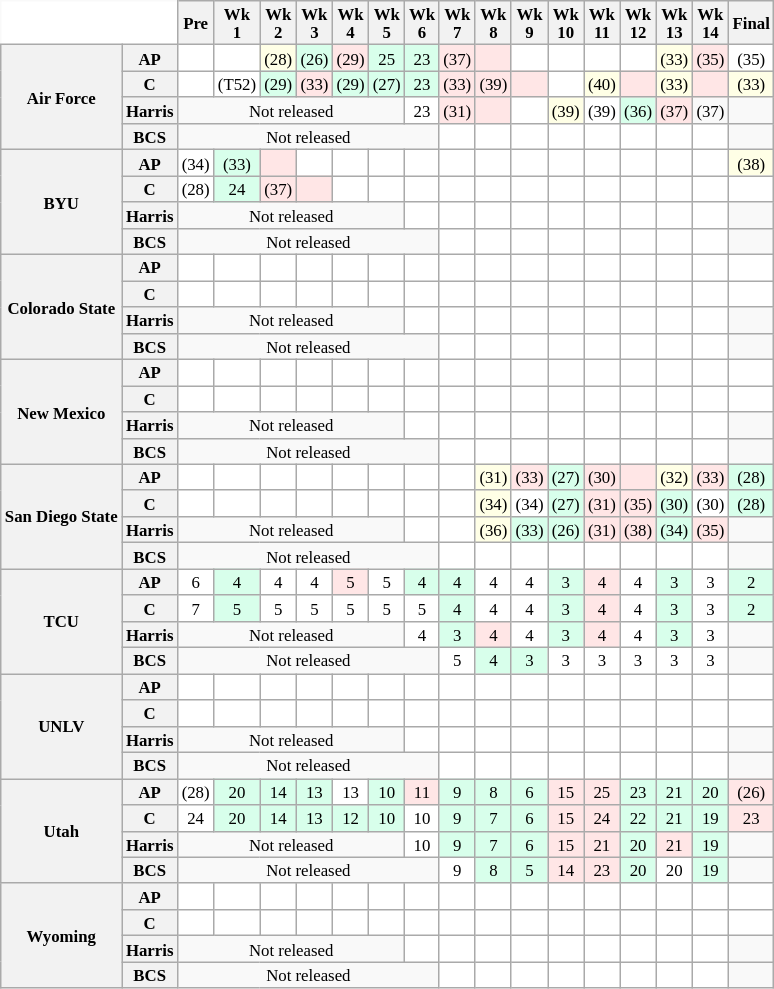<table class="wikitable" style="white-space:nowrap;font-size:70%;">
<tr>
<th colspan=2 style="background:white; border-top-style:hidden; border-left-style:hidden;"> </th>
<th>Pre</th>
<th>Wk<br>1</th>
<th>Wk<br>2</th>
<th>Wk<br>3</th>
<th>Wk<br>4</th>
<th>Wk<br>5</th>
<th>Wk<br>6</th>
<th>Wk<br>7</th>
<th>Wk<br>8</th>
<th>Wk<br>9</th>
<th>Wk<br>10</th>
<th>Wk<br>11</th>
<th>Wk<br>12</th>
<th>Wk<br>13</th>
<th>Wk<br>14</th>
<th>Final</th>
</tr>
<tr style="text-align:center;">
<th rowspan=4>Air Force</th>
<th>AP</th>
<td style="background:#FFF;"> </td>
<td style="background:#FFF;"></td>
<td style="background:#FFFFE6">(28)</td>
<td style="background:#D8FFEB">(26)</td>
<td style="background:#FFE6E6">(29)</td>
<td style="background:#D8FFEB">25</td>
<td style="background:#D8FFEB">23</td>
<td style="background:#FFE6E6">(37)</td>
<td style="background:#FFE6E6"></td>
<td style="background:#FFF;"></td>
<td style="background:#FFF;"></td>
<td style="background:#FFF;"></td>
<td style="background:#FFF;"></td>
<td style="background:#FFFFE6">(33)</td>
<td style="background:#FFE6E6">(35)</td>
<td style="background:#FFF;">(35)</td>
</tr>
<tr style="text-align:center;">
<th>C</th>
<td style="background:#FFF;"> </td>
<td style="background:#FFF;">(T52)</td>
<td style="background:#D8FFEB">(29)</td>
<td style="background:#FFE6E6">(33)</td>
<td style="background:#D8FFEB">(29)</td>
<td style="background:#D8FFEB">(27)</td>
<td style="background:#D8FFEB">23</td>
<td style="background:#FFE6E6">(33)</td>
<td style="background:#FFE6E6">(39)</td>
<td style="background:#FFE6E6"></td>
<td style="background:#FFF;"></td>
<td style="background:#FFFFE6;">(40)</td>
<td style="background:#FFE6E6"></td>
<td style="background:#FFFFE6">(33)</td>
<td style="background:#FFE6E6"></td>
<td style="background:#FFFFE6">(33)</td>
</tr>
<tr style="text-align:center;">
<th>Harris</th>
<td colspan=6 align=center>Not released</td>
<td style="background:#FFF;">23</td>
<td style="background:#FFE6E6">(31)</td>
<td style="background:#FFE6E6"></td>
<td style="background:#FFF;"></td>
<td style="background:#FFFFE6">(39)</td>
<td style="background:#FFF;">(39)</td>
<td style="background:#D8FFEB">(36)</td>
<td style="background:#FFE6E6">(37)</td>
<td style="background:">(37)</td>
<td></td>
</tr>
<tr style="text-align:center;">
<th>BCS</th>
<td colspan=7 align=center>Not released</td>
<td style="background:#FFF;"> </td>
<td style="background:#FFF;"></td>
<td style="background:#FFF;"></td>
<td style="background:#FFF;"></td>
<td style="background:#FFF;"></td>
<td style="background:#FFF;"></td>
<td style="background:#FFF;"></td>
<td style="background:#FFF;"></td>
<td></td>
</tr>
<tr style="text-align:center;">
<th rowspan=4>BYU</th>
<th>AP</th>
<td style="background:#FFF;">(34)</td>
<td style="background:#D8FFEB;">(33)</td>
<td style="background:#FFE6E6"></td>
<td style="background:#FFF;"></td>
<td style="background:#FFF;"></td>
<td style="background:#FFF;"></td>
<td style="background:#FFF;"></td>
<td style="background:#FFF;"></td>
<td style="background:#FFF;"></td>
<td style="background:#FFF;"></td>
<td style="background:#FFF;"></td>
<td style="background:#FFF;"></td>
<td style="background:#FFF;"></td>
<td style="background:#FFF;"></td>
<td style="background:#FFF;"></td>
<td style="background:#FFFFE6">(38)</td>
</tr>
<tr style="text-align:center;">
<th>C</th>
<td style="background:#FFF;">(28)</td>
<td style="background:#D8FFEB;">24</td>
<td style="background:#FFE6E6">(37)</td>
<td style="background:#FFE6E6"></td>
<td style="background:#FFF;"></td>
<td style="background:#FFF;"></td>
<td style="background:#FFF;"></td>
<td style="background:#FFF;"></td>
<td style="background:#FFF;"></td>
<td style="background:#FFF;"></td>
<td style="background:#FFF;"></td>
<td style="background:#FFF;"></td>
<td style="background:#FFF;"></td>
<td style="background:#FFF;"></td>
<td style="background:#FFF;"></td>
<td style="background:#FFF;"></td>
</tr>
<tr style="text-align:center;">
<th>Harris</th>
<td colspan=6 align=center>Not released</td>
<td style="background:#FFF;"></td>
<td style="background:#FFF;"></td>
<td style="background:#FFF;"></td>
<td style="background:#FFF;"></td>
<td style="background:#FFF;"></td>
<td style="background:#FFF;"></td>
<td style="background:#FFF;"></td>
<td style="background:#FFF;"></td>
<td style="background:#FFF;"></td>
<td></td>
</tr>
<tr style="text-align:center;">
<th>BCS</th>
<td colspan=7 align=center>Not released</td>
<td style="background:#FFF;"></td>
<td style="background:#FFF;"></td>
<td style="background:#FFF;"></td>
<td style="background:#FFF;"></td>
<td style="background:#FFF;"></td>
<td style="background:#FFF;"></td>
<td style="background:#FFF;"></td>
<td style="background:#FFF;"></td>
<td></td>
</tr>
<tr style="text-align:center;">
<th rowspan=4>Colorado State</th>
<th>AP</th>
<td style="background:#FFF;"> </td>
<td style="background:#FFF;"></td>
<td style="background:#FFF;"></td>
<td style="background:#FFF;"></td>
<td style="background:#FFF;"></td>
<td style="background:#FFF;"></td>
<td style="background:#FFF;"></td>
<td style="background:#FFF;"></td>
<td style="background:#FFF;"></td>
<td style="background:#FFF;"></td>
<td style="background:#FFF;"></td>
<td style="background:#FFF;"></td>
<td style="background:#FFF;"></td>
<td style="background:#FFF;"></td>
<td style="background:#FFF;"></td>
<td style="background:#FFF;"></td>
</tr>
<tr style="text-align:center;">
<th>C</th>
<td style="background:#FFF;"> </td>
<td style="background:#FFF;"></td>
<td style="background:#FFF;"></td>
<td style="background:#FFF;"></td>
<td style="background:#FFF;"></td>
<td style="background:#FFF;"></td>
<td style="background:#FFF;"></td>
<td style="background:#FFF;"></td>
<td style="background:#FFF;"></td>
<td style="background:#FFF;"></td>
<td style="background:#FFF;"></td>
<td style="background:#FFF;"></td>
<td style="background:#FFF;"></td>
<td style="background:#FFF;"></td>
<td style="background:#FFF;"></td>
<td style="background:#FFF;"></td>
</tr>
<tr style="text-align:center;">
<th>Harris</th>
<td colspan=6 align=center>Not released</td>
<td style="background:#FFF;"> </td>
<td style="background:#FFF;"></td>
<td style="background:#FFF;"></td>
<td style="background:#FFF;"></td>
<td style="background:#FFF;"></td>
<td style="background:#FFF;"></td>
<td style="background:#FFF;"></td>
<td style="background:#FFF;"></td>
<td style="background:#FFF;"></td>
<td></td>
</tr>
<tr style="text-align:center;">
<th>BCS</th>
<td colspan=7 align=center>Not released</td>
<td style="background:#FFF;"> </td>
<td style="background:#FFF;"></td>
<td style="background:#FFF;"></td>
<td style="background:#FFF;"></td>
<td style="background:#FFF;"></td>
<td style="background:#FFF;"></td>
<td style="background:#FFF;"></td>
<td style="background:#FFF;"></td>
<td></td>
</tr>
<tr style="text-align:center;">
<th rowspan=4>New Mexico</th>
<th>AP</th>
<td style="background:#FFF;"> </td>
<td style="background:#FFF;"></td>
<td style="background:#FFF;"></td>
<td style="background:#FFF;"></td>
<td style="background:#FFF;"></td>
<td style="background:#FFF;"></td>
<td style="background:#FFF;"></td>
<td style="background:#FFF;"></td>
<td style="background:#FFF;"></td>
<td style="background:#FFF;"></td>
<td style="background:#FFF;"></td>
<td style="background:#FFF;"></td>
<td style="background:#FFF;"></td>
<td style="background:#FFF;"></td>
<td style="background:#FFF;"></td>
<td style="background:#FFF;"></td>
</tr>
<tr style="text-align:center;">
<th>C</th>
<td style="background:#FFF;"> </td>
<td style="background:#FFF;"></td>
<td style="background:#FFF;"></td>
<td style="background:#FFF;"></td>
<td style="background:#FFF;"></td>
<td style="background:#FFF;"></td>
<td style="background:#FFF;"></td>
<td style="background:#FFF;"></td>
<td style="background:#FFF;"></td>
<td style="background:#FFF;"></td>
<td style="background:#FFF;"></td>
<td style="background:#FFF;"></td>
<td style="background:#FFF;"></td>
<td style="background:#FFF;"></td>
<td style="background:#FFF;"></td>
<td style="background:#FFF;"></td>
</tr>
<tr style="text-align:center;">
<th>Harris</th>
<td colspan=6 align=center>Not released</td>
<td style="background:#FFF;"> </td>
<td style="background:#FFF;"></td>
<td style="background:#FFF;"></td>
<td style="background:#FFF;"></td>
<td style="background:#FFF;"></td>
<td style="background:#FFF;"></td>
<td style="background:#FFF;"></td>
<td style="background:#FFF;"></td>
<td style="background:#FFF;"></td>
<td></td>
</tr>
<tr style="text-align:center;">
<th>BCS</th>
<td colspan=7 align=center>Not released</td>
<td style="background:#FFF;"> </td>
<td style="background:#FFF;"></td>
<td style="background:#FFF;"></td>
<td style="background:#FFF;"></td>
<td style="background:#FFF;"></td>
<td style="background:#FFF;"></td>
<td style="background:#FFF;"></td>
<td style="background:#FFF;"></td>
<td></td>
</tr>
<tr style="text-align:center;">
<th rowspan=4>San Diego State</th>
<th>AP</th>
<td style="background:#FFF;"> </td>
<td style="background:#FFF;"></td>
<td style="background:#FFF;"></td>
<td style="background:#FFF;"></td>
<td style="background:#FFF;"></td>
<td style="background:#FFF;"></td>
<td style="background:#FFF;"></td>
<td style="background:#FFF;"></td>
<td style="background:#FFFFE6">(31)</td>
<td style="background:#FFE6E6">(33)</td>
<td style="background:#D8FFEB">(27)</td>
<td style="background:#FFE6E6;">(30)</td>
<td style="background:#FFE6E6"></td>
<td style="background:#FFFFE6">(32)</td>
<td style="background:#FFE6E6">(33)</td>
<td style="background:#D8FFEB">(28)</td>
</tr>
<tr style="text-align:center;">
<th>C</th>
<td style="background:#FFF;"> </td>
<td style="background:#FFF;"></td>
<td style="background:#FFF;"></td>
<td style="background:#FFF;"></td>
<td style="background:#FFF;"></td>
<td style="background:#FFF;"></td>
<td style="background:#FFF;"></td>
<td style="background:#FFF;"></td>
<td style="background:#FFFFE6">(34)</td>
<td style="background:#FFF;">(34)</td>
<td style="background:#D8FFEB">(27)</td>
<td style="background:#FFE6E6;">(31)</td>
<td style="background:#FFE6E6;">(35)</td>
<td style="background:#D8FFEB">(30)</td>
<td style="background:#FFF;">(30)</td>
<td style="background:#D8FFEB">(28)</td>
</tr>
<tr style="text-align:center;">
<th>Harris</th>
<td colspan=6 align=center>Not released</td>
<td style="background:#FFF;"> </td>
<td style="background:#FFF;"></td>
<td style="background:#FFFFE6">(36)</td>
<td style="background:#D8FFEB">(33)</td>
<td style="background:#D8FFEB">(26)</td>
<td style="background:#FFE6E6;">(31)</td>
<td style="background:#FFE6E6">(38)</td>
<td style="background:#D8FFEB">(34)</td>
<td style="background:#FFE6E6">(35)</td>
<td></td>
</tr>
<tr style="text-align:center;">
<th>BCS</th>
<td colspan=7 align=center>Not released</td>
<td style="background:#FFF;"> </td>
<td style="background:#FFF;"></td>
<td style="background:#FFF;"></td>
<td style="background:#FFF;"></td>
<td style="background:#FFF;"></td>
<td style="background:#FFF;"></td>
<td style="background:#FFF;"></td>
<td style="background:#FFF;"></td>
<td></td>
</tr>
<tr style="text-align:center;">
<th rowspan=4>TCU</th>
<th>AP</th>
<td style="background:#FFF;">6</td>
<td style="background:#D8FFEB">4</td>
<td style="background:#FFF;">4</td>
<td style="background:#FFF;">4</td>
<td style="background:#FFE6E6">5</td>
<td style="background:#FFF;">5</td>
<td style="background:#D8FFEB;">4</td>
<td style="background:#D8FFEB">4</td>
<td style="background:#FFF;">4</td>
<td style="background:#FFF;">4</td>
<td style="background:#D8FFEB">3</td>
<td style="background:#FFE6E6;">4</td>
<td style="background:#FFF;">4</td>
<td style="background:#D8FFEB">3</td>
<td style="background:#FFF;">3</td>
<td style="background:#D8FFEB">2</td>
</tr>
<tr style="text-align:center;">
<th>C</th>
<td style="background:#FFF;">7</td>
<td style="background:#D8FFEB;">5</td>
<td style="background:#FFF;">5</td>
<td style="background:#FFF;">5</td>
<td style="background:#FFF;">5</td>
<td style="background:#FFF;">5</td>
<td style="background:#FFF;">5</td>
<td style="background:#D8FFEB">4</td>
<td style="background:#FFF;">4</td>
<td style="background:#FFF;">4</td>
<td style="background:#D8FFEB">3</td>
<td style="background:#FFE6E6">4</td>
<td style="background:#FFF;">4</td>
<td style="background:#D8FFEB">3</td>
<td style="background:#FFF;">3</td>
<td style="background:#D8FFEB">2</td>
</tr>
<tr style="text-align:center;">
<th>Harris</th>
<td colspan=6 align=center>Not released</td>
<td style="background:#FFF;">4</td>
<td style="background:#D8FFEB">3</td>
<td style="background:#FFE6E6">4</td>
<td style="background:#FFF;">4</td>
<td style="background:#D8FFEB">3</td>
<td style="background:#FFE6E6">4</td>
<td style="background:#FFF;">4</td>
<td style="background:#D8FFEB">3</td>
<td style="background:#FFF;">3</td>
<td></td>
</tr>
<tr style="text-align:center;">
<th>BCS</th>
<td colspan=7 align=center>Not released</td>
<td style="background:#FFF;">5</td>
<td style="background:#D8FFEB">4</td>
<td style="background:#D8FFEB">3</td>
<td style="background:#FFF;">3</td>
<td style="background:#FFF;">3</td>
<td style="background:#FFF;">3</td>
<td style="background:#FFF;">3</td>
<td style="background:#FFF;">3</td>
<td></td>
</tr>
<tr style="text-align:center;">
<th rowspan=4>UNLV</th>
<th>AP</th>
<td style="background:#FFF;"> </td>
<td style="background:#FFF;"></td>
<td style="background:#FFF;"></td>
<td style="background:#FFF;"></td>
<td style="background:#FFF;"></td>
<td style="background:#FFF;"></td>
<td style="background:#FFF;"></td>
<td style="background:#FFF;"></td>
<td style="background:#FFF;"></td>
<td style="background:#FFF;"></td>
<td style="background:#FFF;"></td>
<td style="background:#FFF;"></td>
<td style="background:#FFF;"></td>
<td style="background:#FFF;"></td>
<td style="background:#FFF;"></td>
<td style="background:#FFF;"></td>
</tr>
<tr style="text-align:center;">
<th>C</th>
<td style="background:#FFF;"> </td>
<td style="background:#FFF;"></td>
<td style="background:#FFF;"></td>
<td style="background:#FFF;"></td>
<td style="background:#FFF;"></td>
<td style="background:#FFF;"></td>
<td style="background:#FFF;"></td>
<td style="background:#FFF;"></td>
<td style="background:#FFF;"></td>
<td style="background:#FFF;"></td>
<td style="background:#FFF;"></td>
<td style="background:#FFF;"></td>
<td style="background:#FFF;"></td>
<td style="background:#FFF;"></td>
<td style="background:#FFF;"></td>
<td style="background:#FFF;"></td>
</tr>
<tr style="text-align:center;">
<th>Harris</th>
<td colspan=6 align=center>Not released</td>
<td style="background:#FFF;"> </td>
<td style="background:#FFF;"></td>
<td style="background:#FFF;"></td>
<td style="background:#FFF;"></td>
<td style="background:#FFF;"></td>
<td style="background:#FFF;"></td>
<td style="background:#FFF;"></td>
<td style="background:#FFF;"></td>
<td style="background:#FFF;"></td>
<td></td>
</tr>
<tr style="text-align:center;">
<th>BCS</th>
<td colspan=7 align=center>Not released</td>
<td style="background:#FFF;"> </td>
<td style="background:#FFF;"></td>
<td style="background:#FFF;"></td>
<td style="background:#FFF;"></td>
<td style="background:#FFF;"></td>
<td style="background:#FFF;"></td>
<td style="background:#FFF;"></td>
<td style="background:#FFF;"></td>
<td></td>
</tr>
<tr style="text-align:center;">
<th rowspan=4>Utah</th>
<th>AP</th>
<td style="background:#FFF;">(28)</td>
<td style="background:#D8FFEB">20</td>
<td style="background:#D8FFEB">14</td>
<td style="background:#D8FFEB">13</td>
<td style="background:#FFF;">13</td>
<td style="background:#D8FFEB">10</td>
<td style="background:#FFE6E6">11</td>
<td style="background:#D8FFEB">9</td>
<td style="background:#D8FFEB">8</td>
<td style="background:#D8FFEB">6</td>
<td style="background:#FFE6E6">15</td>
<td style="background:#FFE6E6">25</td>
<td style="background:#D8FFEB">23</td>
<td style="background:#D8FFEB">21</td>
<td style="background:#D8FFEB">20</td>
<td style="background:#FFE6E6">(26)</td>
</tr>
<tr style="text-align:center;">
<th>C</th>
<td style="background:#FFF;">24</td>
<td style="background:#D8FFEB">20</td>
<td style="background:#D8FFEB">14</td>
<td style="background:#D8FFEB">13</td>
<td style="background:#D8FFEB">12</td>
<td style="background:#D8FFEB">10</td>
<td style="background:#FFF;">10</td>
<td style="background:#D8FFEB">9</td>
<td style="background:#D8FFEB">7</td>
<td style="background:#D8FFEB">6</td>
<td style="background:#FFE6E6">15</td>
<td style="background:#FFE6E6">24</td>
<td style="background:#D8FFEB">22</td>
<td style="background:#D8FFEB">21</td>
<td style="background:#D8FFEB">19</td>
<td style="background:#FFE6E6">23</td>
</tr>
<tr style="text-align:center;">
<th>Harris</th>
<td colspan=6 align=center>Not released</td>
<td style="background:#FFF;">10</td>
<td style="background:#D8FFEB">9</td>
<td style="background:#D8FFEB">7</td>
<td style="background:#D8FFEB">6</td>
<td style="background:#FFE6E6">15</td>
<td style="background:#FFE6E6">21</td>
<td style="background:#D8FFEB">20</td>
<td style="background:#FFE6E6">21</td>
<td style="background:#D8FFEB">19</td>
<td></td>
</tr>
<tr style="text-align:center;">
<th>BCS</th>
<td colspan=7 align=center>Not released</td>
<td style="background:#FFF;">9</td>
<td style="background:#D8FFEB">8</td>
<td style="background:#D8FFEB">5</td>
<td style="background:#FFE6E6">14</td>
<td style="background:#FFE6E6;">23</td>
<td style="background:#D8FFEB">20</td>
<td style="background:#FFF;">20</td>
<td style="background:#D8FFEB">19</td>
<td></td>
</tr>
<tr style="text-align:center;">
<th rowspan=4>Wyoming</th>
<th>AP</th>
<td style="background:#FFF;"> </td>
<td style="background:#FFF;"></td>
<td style="background:#FFF;"></td>
<td style="background:#FFF;"></td>
<td style="background:#FFF;"></td>
<td style="background:#FFF;"></td>
<td style="background:#FFF;"></td>
<td style="background:#FFF;"></td>
<td style="background:#FFF;"></td>
<td style="background:#FFF;"></td>
<td style="background:#FFF;"></td>
<td style="background:#FFF;"></td>
<td style="background:#FFF;"></td>
<td style="background:#FFF;"></td>
<td style="background:#FFF;"></td>
<td style="background:#FFF;"></td>
</tr>
<tr style="text-align:center;">
<th>C</th>
<td style="background:#FFF;"> </td>
<td style="background:#FFF;"></td>
<td style="background:#FFF;"></td>
<td style="background:#FFF;"></td>
<td style="background:#FFF;"></td>
<td style="background:#FFF;"></td>
<td style="background:#FFF;"></td>
<td style="background:#FFF;"></td>
<td style="background:#FFF;"></td>
<td style="background:#FFF;"></td>
<td style="background:#FFF;"></td>
<td style="background:#FFF;"></td>
<td style="background:#FFF;"></td>
<td style="background:#FFF;"></td>
<td style="background:#FFF;"></td>
<td style="background:#FFF;"></td>
</tr>
<tr style="text-align:center;">
<th>Harris</th>
<td colspan=6 align=center>Not released</td>
<td style="background:#FFF;"> </td>
<td style="background:#FFF;"></td>
<td style="background:#FFF;"></td>
<td style="background:#FFF;"></td>
<td style="background:#FFF;"></td>
<td style="background:#FFF;"></td>
<td style="background:#FFF;"></td>
<td style="background:#FFF;"></td>
<td style="background:#FFF;"></td>
<td></td>
</tr>
<tr style="text-align:center;">
<th>BCS</th>
<td colspan=7 align=center>Not released</td>
<td style="background:#FFF;"> </td>
<td style="background:#FFF;"></td>
<td style="background:#FFF;"></td>
<td style="background:#FFF;"></td>
<td style="background:#FFF;"></td>
<td style="background:#FFF;"></td>
<td style="background:#FFF;"></td>
<td style="background:#FFF;"></td>
<td></td>
</tr>
</table>
